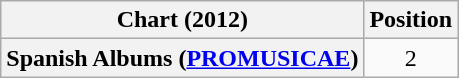<table class="wikitable sortable plainrowheaders" style="text-align:center">
<tr>
<th scope="col">Chart (2012)</th>
<th scope="col">Position</th>
</tr>
<tr>
<th scope="row">Spanish Albums (<a href='#'>PROMUSICAE</a>)</th>
<td>2</td>
</tr>
</table>
